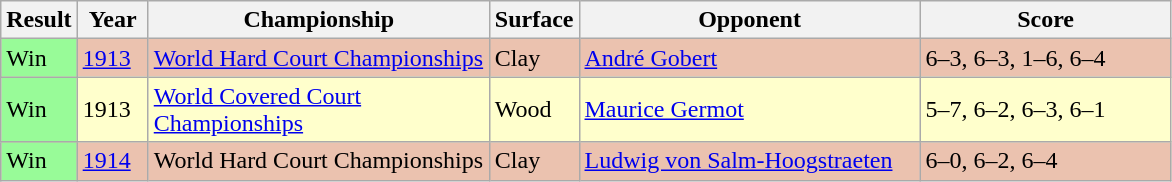<table class="sortable wikitable">
<tr>
<th style="width:40px">Result</th>
<th style="width:40px">Year</th>
<th style="width:220px">Championship</th>
<th style="width:50px">Surface</th>
<th style="width:220px">Opponent</th>
<th style="width:160px" class="unsortable">Score</th>
</tr>
<tr style="background:#ebc2af;">
<td style="background:#98fb98;">Win</td>
<td><a href='#'>1913</a></td>
<td><a href='#'>World Hard Court Championships</a></td>
<td>Clay</td>
<td> <a href='#'>André Gobert</a></td>
<td>6–3, 6–3, 1–6, 6–4</td>
</tr>
<tr style="background:#ffc;">
<td style="background:#98fb98;">Win</td>
<td>1913</td>
<td><a href='#'>World Covered Court Championships</a></td>
<td>Wood</td>
<td> <a href='#'>Maurice Germot</a></td>
<td>5–7, 6–2, 6–3, 6–1</td>
</tr>
<tr style="background:#ebc2af;">
<td style="background:#98fb98;">Win</td>
<td><a href='#'>1914</a></td>
<td>World Hard Court Championships</td>
<td>Clay</td>
<td> <a href='#'>Ludwig von Salm-Hoogstraeten</a></td>
<td>6–0, 6–2, 6–4</td>
</tr>
</table>
